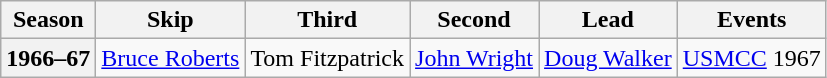<table class="wikitable">
<tr>
<th scope="col">Season</th>
<th scope="col">Skip</th>
<th scope="col">Third</th>
<th scope="col">Second</th>
<th scope="col">Lead</th>
<th scope="col">Events</th>
</tr>
<tr>
<th scope="row">1966–67</th>
<td><a href='#'>Bruce Roberts</a></td>
<td>Tom Fitzpatrick</td>
<td><a href='#'>John Wright</a></td>
<td><a href='#'>Doug Walker</a></td>
<td><a href='#'>USMCC</a> 1967 <br> </td>
</tr>
</table>
